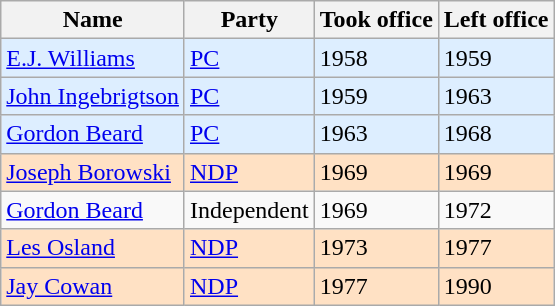<table class="wikitable">
<tr>
<th>Name</th>
<th>Party</th>
<th>Took office</th>
<th>Left office</th>
</tr>
<tr bgcolor=#DDEEFF>
<td><a href='#'>E.J. Williams</a></td>
<td><a href='#'>PC</a></td>
<td>1958</td>
<td>1959</td>
</tr>
<tr bgcolor=#DDEEFF>
<td><a href='#'>John Ingebrigtson</a></td>
<td><a href='#'>PC</a></td>
<td>1959</td>
<td>1963</td>
</tr>
<tr bgcolor=#DDEEFF>
<td><a href='#'>Gordon Beard</a></td>
<td><a href='#'>PC</a></td>
<td>1963</td>
<td>1968</td>
</tr>
<tr bgcolor=#FFE1C4>
<td><a href='#'>Joseph Borowski</a></td>
<td><a href='#'>NDP</a></td>
<td>1969</td>
<td>1969</td>
</tr>
<tr>
<td><a href='#'>Gordon Beard</a></td>
<td>Independent</td>
<td>1969</td>
<td>1972</td>
</tr>
<tr bgcolor=#FFE1C4>
<td><a href='#'>Les Osland</a></td>
<td><a href='#'>NDP</a></td>
<td>1973</td>
<td>1977</td>
</tr>
<tr bgcolor=#FFE1C4>
<td><a href='#'>Jay Cowan</a></td>
<td><a href='#'>NDP</a></td>
<td>1977</td>
<td>1990</td>
</tr>
</table>
